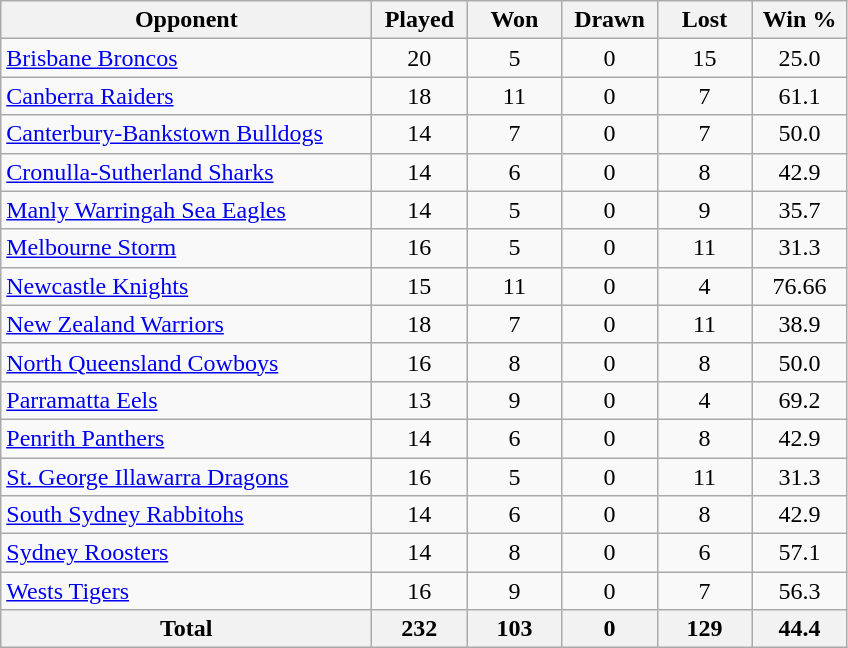<table class="wikitable sortable" style="text-align:center;">
<tr>
<th style="width:15em">Opponent</th>
<th style="width:3.5em">Played</th>
<th style="width:3.5em">Won</th>
<th style="width:3.5em">Drawn</th>
<th style="width:3.5em">Lost</th>
<th style="width:3.5em">Win %</th>
</tr>
<tr>
<td style="text-align:left;"> <a href='#'>Brisbane Broncos</a></td>
<td>20</td>
<td>5</td>
<td>0</td>
<td>15</td>
<td>25.0</td>
</tr>
<tr>
<td style="text-align:left;"> <a href='#'>Canberra Raiders</a></td>
<td>18</td>
<td>11</td>
<td>0</td>
<td>7</td>
<td>61.1</td>
</tr>
<tr>
<td style="text-align:left;"> <a href='#'>Canterbury-Bankstown Bulldogs</a></td>
<td>14</td>
<td>7</td>
<td>0</td>
<td>7</td>
<td>50.0</td>
</tr>
<tr>
<td style="text-align:left;"> <a href='#'>Cronulla-Sutherland Sharks</a></td>
<td>14</td>
<td>6</td>
<td>0</td>
<td>8</td>
<td>42.9</td>
</tr>
<tr>
<td style="text-align:left;"> <a href='#'>Manly Warringah Sea Eagles</a></td>
<td>14</td>
<td>5</td>
<td>0</td>
<td>9</td>
<td>35.7</td>
</tr>
<tr>
<td style="text-align:left;"> <a href='#'>Melbourne Storm</a></td>
<td>16</td>
<td>5</td>
<td>0</td>
<td>11</td>
<td>31.3</td>
</tr>
<tr>
<td style="text-align:left;"> <a href='#'>Newcastle Knights</a></td>
<td>15</td>
<td>11</td>
<td>0</td>
<td>4</td>
<td>76.66</td>
</tr>
<tr>
<td style="text-align:left;"> <a href='#'>New Zealand Warriors</a></td>
<td>18</td>
<td>7</td>
<td>0</td>
<td>11</td>
<td>38.9</td>
</tr>
<tr>
<td style="text-align:left;"> <a href='#'>North Queensland Cowboys</a></td>
<td>16</td>
<td>8</td>
<td>0</td>
<td>8</td>
<td>50.0</td>
</tr>
<tr>
<td style="text-align:left;"> <a href='#'>Parramatta Eels</a></td>
<td>13</td>
<td>9</td>
<td>0</td>
<td>4</td>
<td>69.2</td>
</tr>
<tr>
<td style="text-align:left;"> <a href='#'>Penrith Panthers</a></td>
<td>14</td>
<td>6</td>
<td>0</td>
<td>8</td>
<td>42.9</td>
</tr>
<tr>
<td style="text-align:left;"> <a href='#'>St. George Illawarra Dragons</a></td>
<td>16</td>
<td>5</td>
<td>0</td>
<td>11</td>
<td>31.3</td>
</tr>
<tr>
<td style="text-align:left;"> <a href='#'>South Sydney Rabbitohs</a></td>
<td>14</td>
<td>6</td>
<td>0</td>
<td>8</td>
<td>42.9</td>
</tr>
<tr>
<td style="text-align:left;"> <a href='#'>Sydney Roosters</a></td>
<td>14</td>
<td>8</td>
<td>0</td>
<td>6</td>
<td>57.1</td>
</tr>
<tr>
<td style="text-align:left;"> <a href='#'>Wests Tigers</a></td>
<td>16</td>
<td>9</td>
<td>0</td>
<td>7</td>
<td>56.3</td>
</tr>
<tr class="sortbottom">
<th><strong>Total</strong></th>
<th><strong>232</strong></th>
<th><strong>103</strong></th>
<th><strong>0</strong></th>
<th><strong>129</strong></th>
<th><strong>44.4</strong></th>
</tr>
</table>
